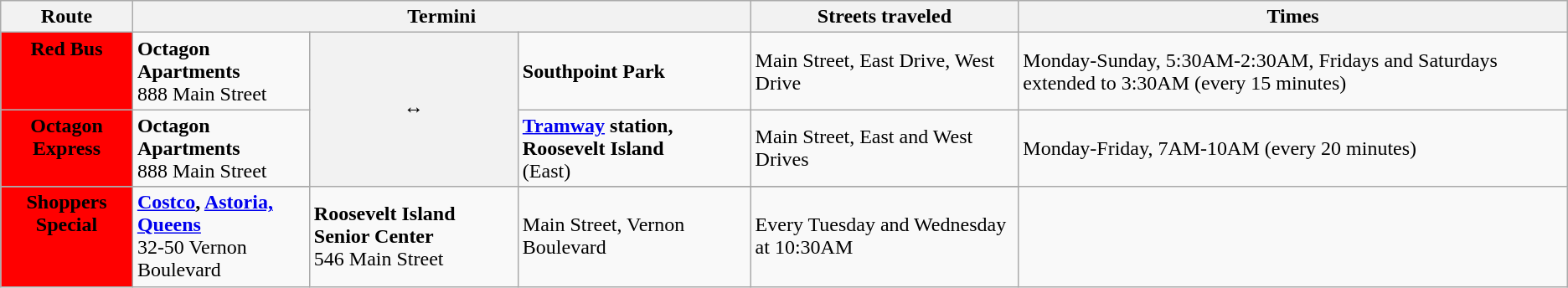<table class=wikitable style="font-size: 100%;" |>
<tr>
<th>Route</th>
<th colspan=3>Termini</th>
<th>Streets traveled</th>
<th>Times</th>
</tr>
<tr>
<td style="background:red; color:black" align="center" valign="top"><span><strong>Red Bus</strong></span></td>
<td><strong>Octagon Apartments</strong><br>888 Main Street</td>
<th rowspan="3"><span>↔</span></th>
<td><strong>Southpoint Park</strong></td>
<td>Main Street, East Drive, West Drive</td>
<td>Monday-Sunday, 5:30AM-2:30AM, Fridays and Saturdays extended to 3:30AM (every 15 minutes)</td>
</tr>
<tr>
<td style="background:red; color:black" align="center" valign="top"><span><strong>Octagon<br>Express</strong></span></td>
<td><strong>Octagon Apartments</strong><br>888 Main Street</td>
<td><strong><a href='#'>Tramway</a> station, Roosevelt Island</strong><br>(East)</td>
<td>Main Street, East and West Drives</td>
<td>Monday-Friday, 7AM-10AM (every 20 minutes)</td>
</tr>
<tr>
</tr>
<tr>
<td style="background:red; color:black" align="center" valign="top"><span><strong>Shoppers Special </strong></span></td>
<td><strong><a href='#'>Costco</a>, <a href='#'>Astoria, Queens</a></strong><br>32-50 Vernon Boulevard</td>
<td><strong>Roosevelt Island Senior Center</strong><br>546 Main Street</td>
<td>Main Street, Vernon Boulevard</td>
<td>Every Tuesday and Wednesday at 10:30AM</td>
</tr>
</table>
